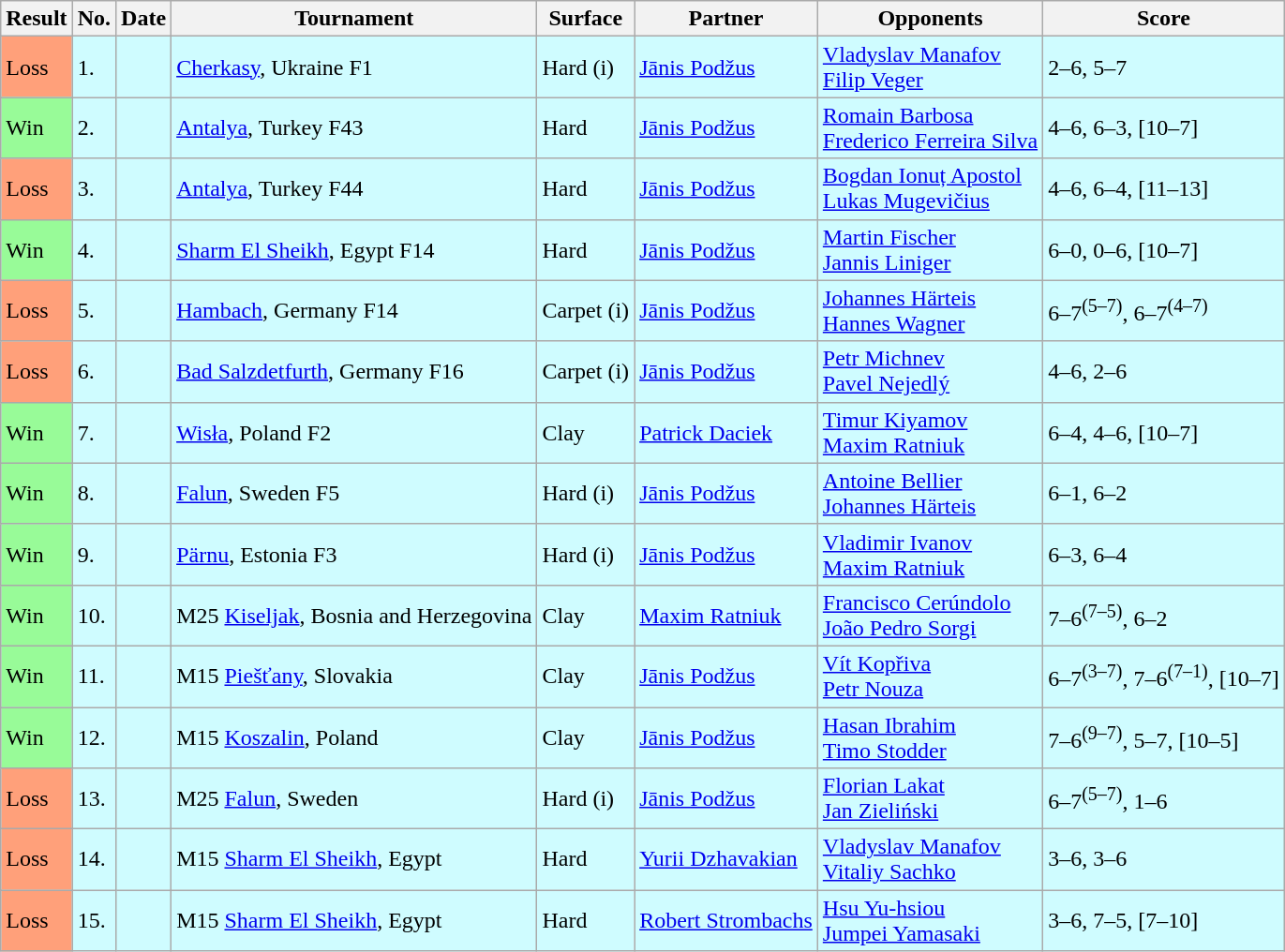<table class=wikitable>
<tr>
<th>Result</th>
<th>No.</th>
<th>Date</th>
<th>Tournament</th>
<th>Surface</th>
<th>Partner</th>
<th>Opponents</th>
<th>Score</th>
</tr>
<tr style="background:#cffcff;">
<td style="background:#ffa07a;">Loss</td>
<td>1.</td>
<td></td>
<td><a href='#'>Cherkasy</a>, Ukraine F1</td>
<td>Hard (i)</td>
<td> <a href='#'>Jānis Podžus</a></td>
<td> <a href='#'>Vladyslav Manafov</a><br> <a href='#'>Filip Veger</a></td>
<td>2–6, 5–7</td>
</tr>
<tr style="background:#cffcff;">
<td style="background:#98fb98;">Win</td>
<td>2.</td>
<td></td>
<td><a href='#'>Antalya</a>, Turkey F43</td>
<td>Hard</td>
<td> <a href='#'>Jānis Podžus</a></td>
<td> <a href='#'>Romain Barbosa</a><br> <a href='#'>Frederico Ferreira Silva</a></td>
<td>4–6, 6–3, [10–7]</td>
</tr>
<tr style="background:#cffcff;">
<td style="background:#ffa07a;">Loss</td>
<td>3.</td>
<td></td>
<td><a href='#'>Antalya</a>, Turkey F44</td>
<td>Hard</td>
<td> <a href='#'>Jānis Podžus</a></td>
<td> <a href='#'>Bogdan Ionuț Apostol</a><br> <a href='#'>Lukas Mugevičius</a></td>
<td>4–6, 6–4, [11–13]</td>
</tr>
<tr style="background:#cffcff;">
<td style="background:#98fb98;">Win</td>
<td>4.</td>
<td></td>
<td><a href='#'>Sharm El Sheikh</a>, Egypt F14</td>
<td>Hard</td>
<td> <a href='#'>Jānis Podžus</a></td>
<td> <a href='#'>Martin Fischer</a><br> <a href='#'>Jannis Liniger</a></td>
<td>6–0, 0–6, [10–7]</td>
</tr>
<tr style="background:#cffcff;">
<td style="background:#ffa07a;">Loss</td>
<td>5.</td>
<td></td>
<td><a href='#'>Hambach</a>, Germany F14</td>
<td>Carpet (i)</td>
<td> <a href='#'>Jānis Podžus</a></td>
<td> <a href='#'>Johannes Härteis</a><br> <a href='#'>Hannes Wagner</a></td>
<td>6–7<sup>(5–7)</sup>, 6–7<sup>(4–7)</sup></td>
</tr>
<tr style="background:#cffcff;">
<td style="background:#ffa07a;">Loss</td>
<td>6.</td>
<td></td>
<td><a href='#'>Bad Salzdetfurth</a>, Germany F16</td>
<td>Carpet (i)</td>
<td> <a href='#'>Jānis Podžus</a></td>
<td> <a href='#'>Petr Michnev</a><br> <a href='#'>Pavel Nejedlý</a></td>
<td>4–6, 2–6</td>
</tr>
<tr style="background:#cffcff;">
<td style="background:#98fb98;">Win</td>
<td>7.</td>
<td></td>
<td><a href='#'>Wisła</a>, Poland F2</td>
<td>Clay</td>
<td> <a href='#'>Patrick Daciek</a></td>
<td> <a href='#'>Timur Kiyamov</a><br> <a href='#'>Maxim Ratniuk</a></td>
<td>6–4, 4–6, [10–7]</td>
</tr>
<tr style="background:#cffcff;">
<td style="background:#98fb98;">Win</td>
<td>8.</td>
<td></td>
<td><a href='#'>Falun</a>, Sweden F5</td>
<td>Hard (i)</td>
<td> <a href='#'>Jānis Podžus</a></td>
<td> <a href='#'>Antoine Bellier</a><br> <a href='#'>Johannes Härteis</a></td>
<td>6–1, 6–2</td>
</tr>
<tr style="background:#cffcff;">
<td style="background:#98fb98;">Win</td>
<td>9.</td>
<td></td>
<td><a href='#'>Pärnu</a>, Estonia F3</td>
<td>Hard (i)</td>
<td> <a href='#'>Jānis Podžus</a></td>
<td> <a href='#'>Vladimir Ivanov</a><br> <a href='#'>Maxim Ratniuk</a></td>
<td>6–3, 6–4</td>
</tr>
<tr style="background:#cffcff;">
<td style="background:#98fb98;">Win</td>
<td>10.</td>
<td></td>
<td>M25 <a href='#'>Kiseljak</a>, Bosnia and Herzegovina</td>
<td>Clay</td>
<td> <a href='#'>Maxim Ratniuk</a></td>
<td> <a href='#'>Francisco Cerúndolo</a><br> <a href='#'>João Pedro Sorgi</a></td>
<td>7–6<sup>(7–5)</sup>, 6–2</td>
</tr>
<tr style="background:#cffcff;">
<td style="background:#98fb98;">Win</td>
<td>11.</td>
<td></td>
<td>M15 <a href='#'>Piešťany</a>, Slovakia</td>
<td>Clay</td>
<td> <a href='#'>Jānis Podžus</a></td>
<td> <a href='#'>Vít Kopřiva</a><br> <a href='#'>Petr Nouza</a></td>
<td>6–7<sup>(3–7)</sup>, 7–6<sup>(7–1)</sup>, [10–7]</td>
</tr>
<tr style="background:#cffcff;">
<td style="background:#98fb98;">Win</td>
<td>12.</td>
<td></td>
<td>M15 <a href='#'>Koszalin</a>, Poland</td>
<td>Clay</td>
<td> <a href='#'>Jānis Podžus</a></td>
<td> <a href='#'>Hasan Ibrahim</a><br> <a href='#'>Timo Stodder</a></td>
<td>7–6<sup>(9–7)</sup>, 5–7, [10–5]</td>
</tr>
<tr style="background:#cffcff;">
<td style="background:#ffa07a;">Loss</td>
<td>13.</td>
<td></td>
<td>M25 <a href='#'>Falun</a>, Sweden</td>
<td>Hard (i)</td>
<td> <a href='#'>Jānis Podžus</a></td>
<td> <a href='#'>Florian Lakat</a><br> <a href='#'>Jan Zieliński</a></td>
<td>6–7<sup>(5–7)</sup>, 1–6</td>
</tr>
<tr style="background:#cffcff;">
<td style="background:#ffa07a;">Loss</td>
<td>14.</td>
<td></td>
<td>M15 <a href='#'>Sharm El Sheikh</a>, Egypt</td>
<td>Hard</td>
<td> <a href='#'>Yurii Dzhavakian</a></td>
<td> <a href='#'>Vladyslav Manafov</a><br> <a href='#'>Vitaliy Sachko</a></td>
<td>3–6, 3–6</td>
</tr>
<tr style="background:#cffcff;">
<td style="background:#ffa07a;">Loss</td>
<td>15.</td>
<td></td>
<td>M15 <a href='#'>Sharm El Sheikh</a>, Egypt</td>
<td>Hard</td>
<td> <a href='#'>Robert Strombachs</a></td>
<td> <a href='#'>Hsu Yu-hsiou</a><br> <a href='#'>Jumpei Yamasaki</a></td>
<td>3–6, 7–5, [7–10]</td>
</tr>
</table>
